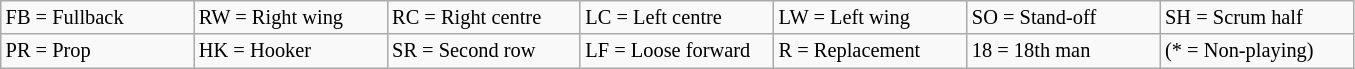<table class="wikitable" style="font-size:85%;">
<tr>
<td style="width:9em;">FB = Fullback</td>
<td style="width:9em;">RW = Right wing</td>
<td style="width:9em;">RC = Right centre</td>
<td style="width:9em;">LC = Left centre</td>
<td style="width:9em;">LW = Left wing</td>
<td style="width:9em;">SO = Stand-off</td>
<td style="width:9em;">SH = Scrum half</td>
</tr>
<tr>
<td>PR = Prop</td>
<td>HK = Hooker</td>
<td>SR = Second row</td>
<td>LF = Loose forward</td>
<td>R = Replacement</td>
<td>18 = 18th man</td>
<td>(* = Non-playing)</td>
</tr>
</table>
